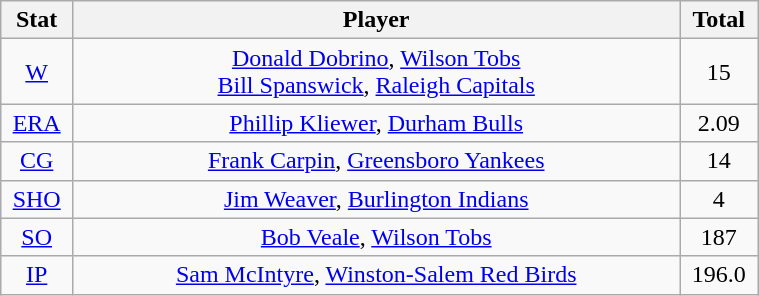<table class="wikitable" width="40%" style="text-align:center;">
<tr>
<th width="5%">Stat</th>
<th width="60%">Player</th>
<th width="5%">Total</th>
</tr>
<tr>
<td><a href='#'>W</a></td>
<td><a href='#'>Donald Dobrino</a>, <a href='#'>Wilson Tobs</a> <br> <a href='#'>Bill Spanswick</a>, <a href='#'>Raleigh Capitals</a></td>
<td>15</td>
</tr>
<tr>
<td><a href='#'>ERA</a></td>
<td><a href='#'>Phillip Kliewer</a>, <a href='#'>Durham Bulls</a></td>
<td>2.09</td>
</tr>
<tr>
<td><a href='#'>CG</a></td>
<td><a href='#'>Frank Carpin</a>, <a href='#'>Greensboro Yankees</a></td>
<td>14</td>
</tr>
<tr>
<td><a href='#'>SHO</a></td>
<td><a href='#'>Jim Weaver</a>, <a href='#'>Burlington Indians</a></td>
<td>4</td>
</tr>
<tr>
<td><a href='#'>SO</a></td>
<td><a href='#'>Bob Veale</a>, <a href='#'>Wilson Tobs</a></td>
<td>187</td>
</tr>
<tr>
<td><a href='#'>IP</a></td>
<td><a href='#'>Sam McIntyre</a>, <a href='#'>Winston-Salem Red Birds</a></td>
<td>196.0</td>
</tr>
</table>
